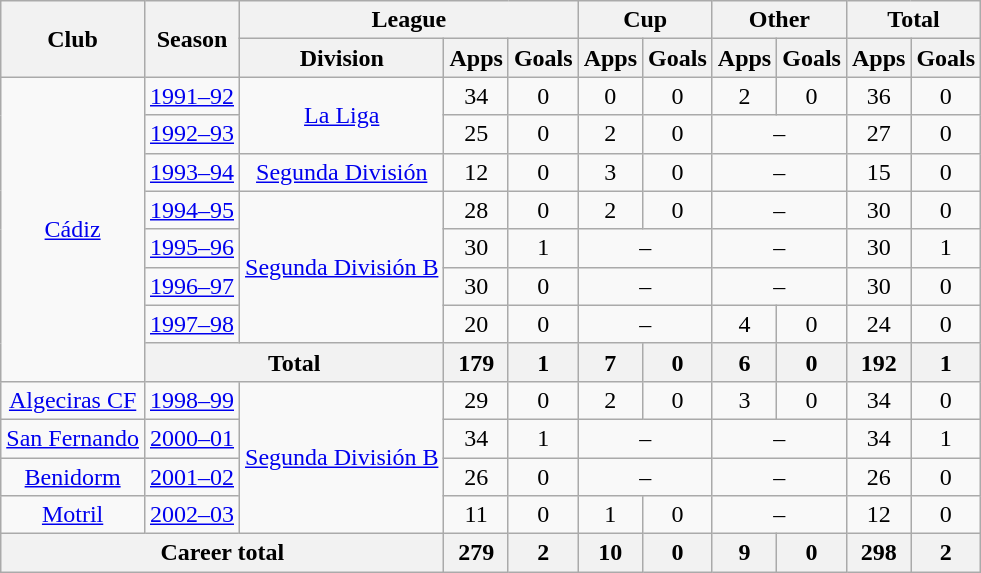<table class="wikitable" style="text-align: center;">
<tr>
<th rowspan="2">Club</th>
<th rowspan="2">Season</th>
<th colspan="3">League</th>
<th colspan="2">Cup</th>
<th colspan="2">Other</th>
<th colspan="2">Total</th>
</tr>
<tr>
<th>Division</th>
<th>Apps</th>
<th>Goals</th>
<th>Apps</th>
<th>Goals</th>
<th>Apps</th>
<th>Goals</th>
<th>Apps</th>
<th>Goals</th>
</tr>
<tr>
<td rowspan="8" valign="center"><a href='#'>Cádiz</a></td>
<td><a href='#'>1991–92</a></td>
<td rowspan="2"><a href='#'>La Liga</a></td>
<td>34</td>
<td>0</td>
<td>0</td>
<td>0</td>
<td>2</td>
<td>0</td>
<td>36</td>
<td>0</td>
</tr>
<tr>
<td><a href='#'>1992–93</a></td>
<td>25</td>
<td>0</td>
<td>2</td>
<td>0</td>
<td colspan="2">–</td>
<td>27</td>
<td>0</td>
</tr>
<tr>
<td><a href='#'>1993–94</a></td>
<td><a href='#'>Segunda División</a></td>
<td>12</td>
<td>0</td>
<td>3</td>
<td>0</td>
<td colspan="2">–</td>
<td>15</td>
<td>0</td>
</tr>
<tr>
<td><a href='#'>1994–95</a></td>
<td rowspan="4"><a href='#'>Segunda División B</a></td>
<td>28</td>
<td>0</td>
<td>2</td>
<td>0</td>
<td colspan="2">–</td>
<td>30</td>
<td>0</td>
</tr>
<tr>
<td><a href='#'>1995–96</a></td>
<td>30</td>
<td>1</td>
<td colspan="2">–</td>
<td colspan="2">–</td>
<td>30</td>
<td>1</td>
</tr>
<tr>
<td><a href='#'>1996–97</a></td>
<td>30</td>
<td>0</td>
<td colspan="2">–</td>
<td colspan="2">–</td>
<td>30</td>
<td>0</td>
</tr>
<tr>
<td><a href='#'>1997–98</a></td>
<td>20</td>
<td>0</td>
<td colspan="2">–</td>
<td>4</td>
<td>0</td>
<td>24</td>
<td>0</td>
</tr>
<tr>
<th colspan="2">Total</th>
<th>179</th>
<th>1</th>
<th>7</th>
<th>0</th>
<th>6</th>
<th>0</th>
<th>192</th>
<th>1</th>
</tr>
<tr>
<td valign="center"><a href='#'>Algeciras CF</a></td>
<td><a href='#'>1998–99</a></td>
<td rowspan="4"><a href='#'>Segunda División B</a></td>
<td>29</td>
<td>0</td>
<td>2</td>
<td>0</td>
<td>3</td>
<td>0</td>
<td>34</td>
<td>0</td>
</tr>
<tr>
<td valign="center"><a href='#'>San Fernando</a></td>
<td><a href='#'>2000–01</a></td>
<td>34</td>
<td>1</td>
<td colspan="2">–</td>
<td colspan="2">–</td>
<td>34</td>
<td>1</td>
</tr>
<tr>
<td valign="center"><a href='#'>Benidorm</a></td>
<td><a href='#'>2001–02</a></td>
<td>26</td>
<td>0</td>
<td colspan="2">–</td>
<td colspan="2">–</td>
<td>26</td>
<td>0</td>
</tr>
<tr>
<td valign="center"><a href='#'>Motril</a></td>
<td><a href='#'>2002–03</a></td>
<td>11</td>
<td>0</td>
<td>1</td>
<td>0</td>
<td colspan="2">–</td>
<td>12</td>
<td>0</td>
</tr>
<tr>
<th colspan="3">Career total</th>
<th>279</th>
<th>2</th>
<th>10</th>
<th>0</th>
<th>9</th>
<th>0</th>
<th>298</th>
<th>2</th>
</tr>
</table>
